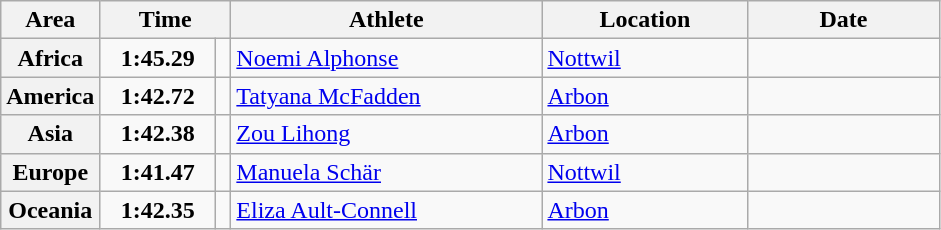<table class="wikitable">
<tr>
<th width="45">Area</th>
<th width="80" colspan="2">Time</th>
<th width="200">Athlete</th>
<th width="130">Location</th>
<th width="120">Date</th>
</tr>
<tr>
<th>Africa</th>
<td align="center"><strong>1:45.29</strong></td>
<td align="center"></td>
<td> <a href='#'>Noemi Alphonse</a></td>
<td> <a href='#'>Nottwil</a></td>
<td align="right"></td>
</tr>
<tr>
<th>America</th>
<td align="center"><strong>1:42.72</strong></td>
<td align="center"></td>
<td> <a href='#'>Tatyana McFadden</a></td>
<td> <a href='#'>Arbon</a></td>
<td align="right"></td>
</tr>
<tr>
<th>Asia</th>
<td align="center"><strong>1:42.38</strong></td>
<td align="center"></td>
<td> <a href='#'>Zou Lihong</a></td>
<td> <a href='#'>Arbon</a></td>
<td align="right"></td>
</tr>
<tr>
<th>Europe</th>
<td align="center"><strong>1:41.47</strong></td>
<td align="center"><strong></strong></td>
<td> <a href='#'>Manuela Schär</a></td>
<td> <a href='#'>Nottwil</a></td>
<td align="right"></td>
</tr>
<tr>
<th>Oceania</th>
<td align="center"><strong>1:42.35</strong></td>
<td align="center"></td>
<td> <a href='#'>Eliza Ault-Connell</a></td>
<td> <a href='#'>Arbon</a></td>
<td align="right"></td>
</tr>
</table>
